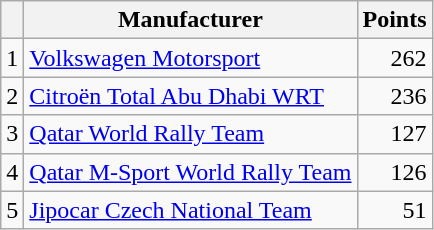<table class="wikitable">
<tr>
<th></th>
<th>Manufacturer</th>
<th>Points</th>
</tr>
<tr>
<td>1</td>
<td> <a href='#'>Volkswagen Motorsport</a></td>
<td align="right">262</td>
</tr>
<tr>
<td>2</td>
<td> <a href='#'>Citroën Total Abu Dhabi WRT</a></td>
<td align="right">236</td>
</tr>
<tr>
<td>3</td>
<td> <a href='#'>Qatar World Rally Team</a></td>
<td align="right">127</td>
</tr>
<tr>
<td>4</td>
<td> <a href='#'>Qatar M-Sport World Rally Team</a></td>
<td align="right">126</td>
</tr>
<tr>
<td>5</td>
<td> <a href='#'>Jipocar Czech National Team</a></td>
<td align="right">51</td>
</tr>
</table>
